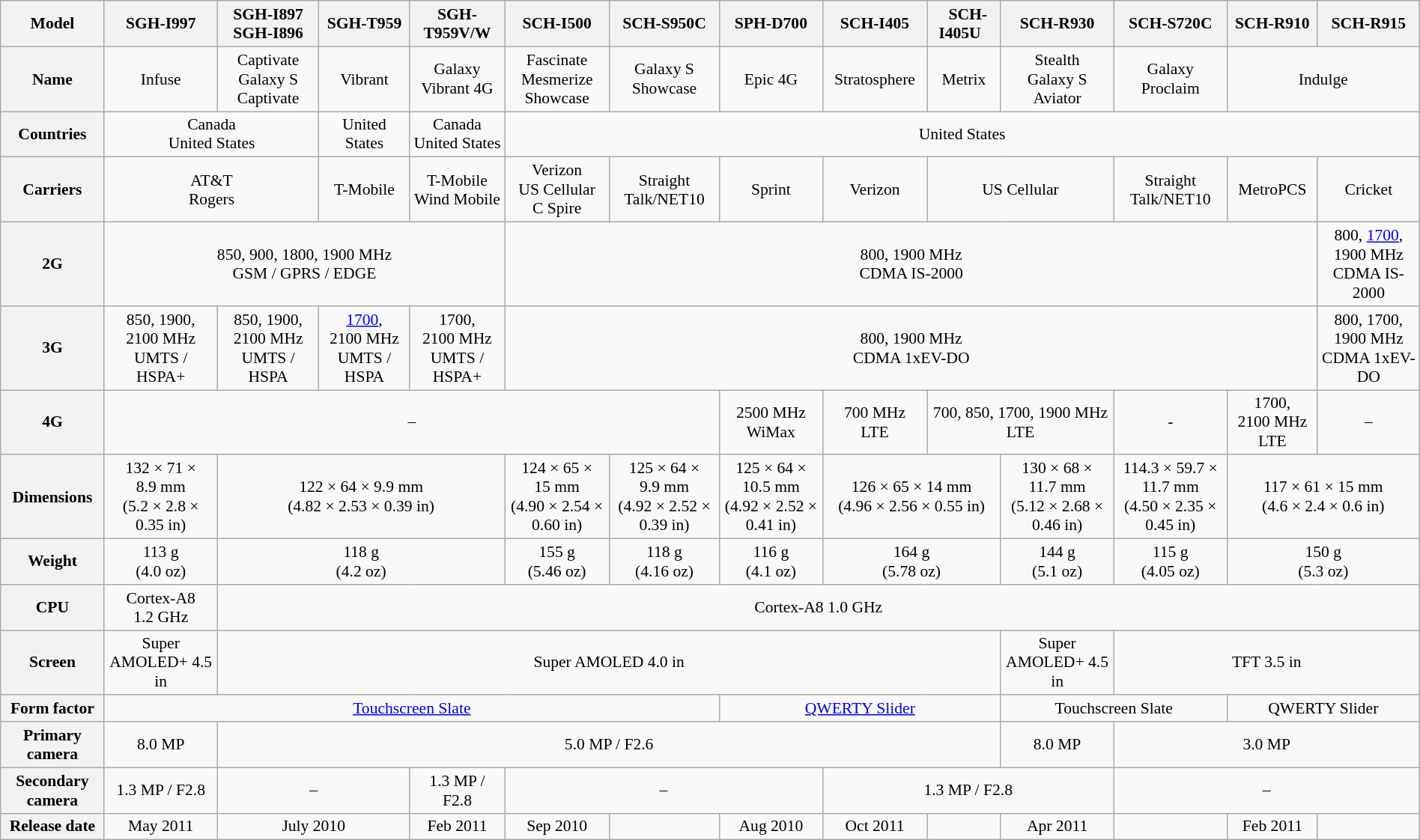<table class="wikitable" style="text-align: center;font-size:90%; margin: 1em auto 1em auto;">
<tr>
<th>Model</th>
<th>SGH-I997<br>
</th>
<th>SGH-I897<br>SGH-I896<br></th>
<th>SGH-T959<br></th>
<th>SGH-T959V/W<br></th>
<th>SCH-I500<br></th>
<th>SCH-S950C<br></th>
<th>SPH-D700<br></th>
<th>SCH-I405<br>
</th>
<th>  SCH-I405U  <br></th>
<th>SCH-R930</th>
<th>SCH-S720C<br></th>
<th>SCH-R910<br>

</th>
<th>SCH-R915<br></th>
</tr>
<tr>
<th>Name</th>
<td>Infuse</td>
<td>Captivate<br>Galaxy S Captivate</td>
<td>Vibrant</td>
<td>Galaxy Vibrant 4G</td>
<td>Fascinate<br>Mesmerize<br>Showcase</td>
<td>Galaxy S Showcase</td>
<td>Epic 4G</td>
<td>  Stratosphere  </td>
<td>Metrix</td>
<td>Stealth<br>Galaxy S Aviator</td>
<td>Galaxy Proclaim</td>
<td colspan="2">Indulge</td>
</tr>
<tr>
<th>Countries</th>
<td colspan="2">Canada<br>United States</td>
<td>United States</td>
<td>Canada<br>United States</td>
<td colspan="9">United States</td>
</tr>
<tr>
<th>Carriers</th>
<td colspan="2">AT&T<br>Rogers</td>
<td>T-Mobile</td>
<td>T-Mobile<br>Wind Mobile</td>
<td>Verizon<br>US Cellular<br>C Spire</td>
<td>Straight Talk/NET10</td>
<td>Sprint</td>
<td>Verizon</td>
<td colspan="2">US Cellular</td>
<td>Straight Talk/NET10</td>
<td>MetroPCS</td>
<td>Cricket</td>
</tr>
<tr>
<th>2G</th>
<td colspan="4">850, 900, 1800, 1900 MHz<br>GSM / GPRS / EDGE</td>
<td colspan="8">800, 1900 MHz<br>CDMA IS-2000</td>
<td>800, <a href='#'>1700</a>, 1900 MHz<br>CDMA IS-2000</td>
</tr>
<tr>
<th>3G</th>
<td>850, 1900, 2100 MHz<br>UMTS / HSPA+</td>
<td>850, 1900, 2100 MHz<br>UMTS / HSPA</td>
<td><a href='#'>1700</a>, 2100 MHz<br>UMTS / HSPA</td>
<td>1700, 2100 MHz<br>UMTS / HSPA+</td>
<td colspan="8">800, 1900 MHz<br>CDMA 1xEV-DO</td>
<td>800, 1700, 1900 MHz<br>CDMA 1xEV-DO</td>
</tr>
<tr>
<th>4G</th>
<td colspan="6">–</td>
<td>2500 MHz<br>WiMax</td>
<td>700 MHz<br>LTE</td>
<td colspan="2">700, 850, 1700, 1900 MHz<br>LTE</td>
<td>-</td>
<td>1700, 2100 MHz<br>LTE</td>
<td>–</td>
</tr>
<tr>
<th>Dimensions</th>
<td>132 × 71 × 8.9 mm<br>(5.2 × 2.8 × 0.35 in)</td>
<td colspan="3">122 × 64 × 9.9 mm<br>(4.82 × 2.53 × 0.39 in)</td>
<td>124 × 65 × 15 mm<br>(4.90 × 2.54 × 0.60 in)</td>
<td>125 × 64 × 9.9 mm<br>(4.92 × 2.52 × 0.39 in)</td>
<td>125 × 64 × 10.5 mm<br>(4.92 × 2.52 × 0.41 in)</td>
<td colspan="2">126 × 65 × 14 mm<br>(4.96 × 2.56 × 0.55 in)</td>
<td>130 × 68 × 11.7 mm<br>(5.12 × 2.68 × 0.46 in)</td>
<td>114.3 × 59.7 × 11.7 mm<br>(4.50 × 2.35 × 0.45 in)</td>
<td colspan="2">117 × 61 × 15 mm<br>(4.6 × 2.4 × 0.6 in)</td>
</tr>
<tr>
<th>Weight</th>
<td>113 g<br>(4.0 oz)</td>
<td colspan="3">118 g<br>(4.2 oz)</td>
<td>155 g<br>(5.46 oz)</td>
<td>118 g<br>(4.16 oz)</td>
<td>116 g<br>(4.1 oz)</td>
<td colspan="2">164 g<br>(5.78 oz)</td>
<td>144 g<br>(5.1 oz)</td>
<td>115 g<br>(4.05 oz)</td>
<td colspan="2">150 g<br>(5.3 oz)</td>
</tr>
<tr>
<th>CPU</th>
<td>Cortex-A8 1.2 GHz</td>
<td colspan="12">Cortex-A8 1.0 GHz</td>
</tr>
<tr>
<th>Screen</th>
<td>Super AMOLED+ 4.5 in</td>
<td colspan="8">Super AMOLED 4.0 in</td>
<td>Super AMOLED+ 4.5 in</td>
<td colspan="3">TFT 3.5 in</td>
</tr>
<tr>
<th>Form factor</th>
<td colspan="6"><a href='#'>Touchscreen Slate</a></td>
<td colspan="3"><a href='#'>QWERTY Slider</a></td>
<td colspan="2">Touchscreen Slate</td>
<td colspan="2">QWERTY Slider</td>
</tr>
<tr>
<th>Primary camera</th>
<td>8.0 MP</td>
<td colspan="8">5.0 MP / F2.6</td>
<td>8.0 MP</td>
<td colspan="3">3.0 MP</td>
</tr>
<tr>
<th>Secondary camera</th>
<td>1.3 MP / F2.8</td>
<td colspan="2">–</td>
<td>1.3 MP / F2.8</td>
<td colspan="3">–</td>
<td colspan="3">1.3 MP / F2.8</td>
<td colspan="3">–</td>
</tr>
<tr>
<th>Release date</th>
<td>May 2011</td>
<td colspan="2">July 2010</td>
<td>Feb 2011</td>
<td>Sep 2010</td>
<td></td>
<td>Aug 2010</td>
<td>Oct 2011</td>
<td></td>
<td>Apr 2011</td>
<td></td>
<td>Feb 2011</td>
</tr>
</table>
